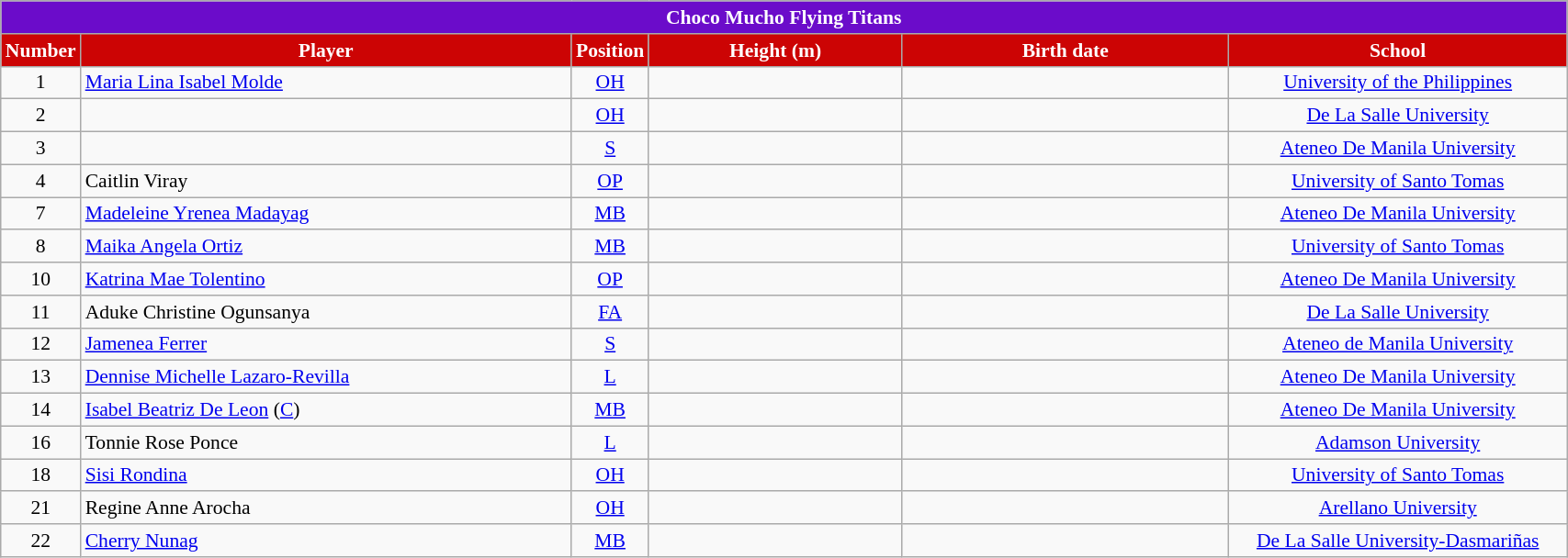<table class="wikitable sortable" style="text-align:center; width:90%; font-size:90%;">
<tr>
<th colspan="8" style= "background:#6B0CCA; color:white; text-align: center">Choco Mucho Flying Titans</th>
</tr>
<tr>
<th style="width:3em; background:#CC0404; color:white;">Number</th>
<th style="width:30em; background:#CC0404; color:white;">Player</th>
<th style="width:3em; background:#CC0404; color:white;">Position</th>
<th style="width:15em; background:#CC0404; color:white">Height (m)</th>
<th style="width:20em; background:#CC0404; color:white;">Birth date</th>
<th style="width:20em; background:#CC0404; color:white;">School</th>
</tr>
<tr>
<td align=center>1</td>
<td align=left> <a href='#'>Maria Lina Isabel Molde</a></td>
<td><a href='#'>OH</a></td>
<td align=center></td>
<td align=right></td>
<td align=center><a href='#'>University of the Philippines</a></td>
</tr>
<tr>
<td align=center>2</td>
<td align=left> </td>
<td><a href='#'>OH</a></td>
<td align=center></td>
<td align=right></td>
<td align=center><a href='#'>De La Salle University</a></td>
</tr>
<tr>
<td align=center>3</td>
<td align=left> </td>
<td><a href='#'>S</a></td>
<td align=center></td>
<td align=right></td>
<td align=center><a href='#'>Ateneo De Manila University</a></td>
</tr>
<tr>
<td align=center>4</td>
<td align=left> Caitlin Viray</td>
<td><a href='#'>OP</a></td>
<td align=center></td>
<td align=right></td>
<td align=center><a href='#'>University of Santo Tomas</a></td>
</tr>
<tr>
<td align=center>7</td>
<td align=left> <a href='#'>Madeleine Yrenea Madayag</a></td>
<td><a href='#'>MB</a></td>
<td align=center></td>
<td align=right></td>
<td align=center><a href='#'>Ateneo De Manila University</a></td>
</tr>
<tr>
<td align=center>8</td>
<td align=left> <a href='#'>Maika Angela Ortiz</a></td>
<td><a href='#'>MB</a></td>
<td align=center></td>
<td align=right></td>
<td align=center><a href='#'>University of Santo Tomas</a></td>
</tr>
<tr>
<td align=center>10</td>
<td align=left> <a href='#'>Katrina Mae Tolentino</a></td>
<td><a href='#'>OP</a></td>
<td align=center></td>
<td align=right></td>
<td align=center><a href='#'>Ateneo De Manila University</a></td>
</tr>
<tr>
<td>11</td>
<td style="text-align: left;"> Aduke Christine Ogunsanya</td>
<td><a href='#'>FA</a></td>
<td></td>
<td style="text-align: left;"></td>
<td><a href='#'>De La Salle University</a></td>
</tr>
<tr>
<td align=center>12</td>
<td align=left> <a href='#'>Jamenea Ferrer</a></td>
<td><a href='#'>S</a></td>
<td align=center></td>
<td align=right></td>
<td align=center><a href='#'>Ateneo de Manila University</a></td>
</tr>
<tr>
<td align=center>13</td>
<td align=left> <a href='#'>Dennise Michelle Lazaro-Revilla</a></td>
<td><a href='#'>L</a></td>
<td align=center></td>
<td align=right></td>
<td align=center><a href='#'>Ateneo De Manila University</a></td>
</tr>
<tr>
<td align=center>14</td>
<td align=left> <a href='#'>Isabel Beatriz De Leon</a> (<a href='#'>C</a>)</td>
<td><a href='#'>MB</a></td>
<td align=center></td>
<td align=right></td>
<td align=center><a href='#'>Ateneo De Manila University</a></td>
</tr>
<tr>
<td align=center>16</td>
<td align=left> Tonnie Rose Ponce</td>
<td><a href='#'>L</a></td>
<td align=center></td>
<td align=right></td>
<td align=center><a href='#'>Adamson University</a></td>
</tr>
<tr>
<td align=center>18</td>
<td align=left> <a href='#'>Sisi Rondina</a></td>
<td><a href='#'>OH</a></td>
<td align=center></td>
<td align=right></td>
<td align=center><a href='#'>University of Santo Tomas</a></td>
</tr>
<tr>
<td align=center>21</td>
<td align=left> Regine Anne Arocha</td>
<td><a href='#'>OH</a></td>
<td align=center></td>
<td align=right></td>
<td align=center><a href='#'>Arellano University</a></td>
</tr>
<tr>
<td align=center>22</td>
<td align=left> <a href='#'>Cherry Nunag</a></td>
<td><a href='#'>MB</a></td>
<td align=center></td>
<td align=right></td>
<td align=center><a href='#'>De La Salle University-Dasmariñas</a></td>
</tr>
</table>
